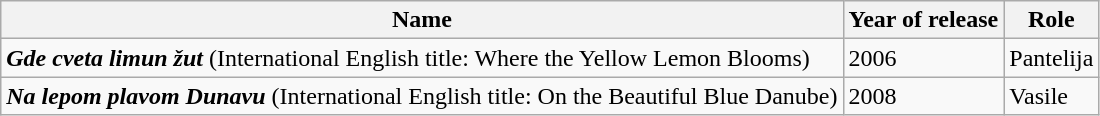<table class="wikitable">
<tr>
<th>Name</th>
<th>Year of release</th>
<th>Role</th>
</tr>
<tr>
<td><strong><em>Gde cveta limun žut</em></strong> (International English title: Where the Yellow Lemon Blooms)</td>
<td>2006</td>
<td>Pantelija</td>
</tr>
<tr>
<td><strong><em>Na lepom plavom Dunavu</em></strong> (International English title: On the Beautiful Blue Danube)</td>
<td>2008</td>
<td>Vasile</td>
</tr>
</table>
